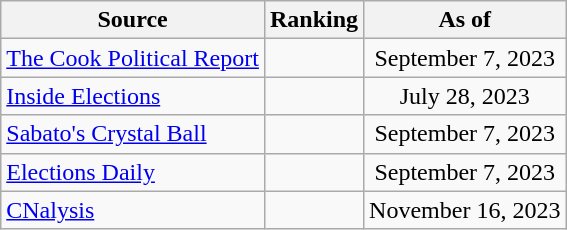<table class="wikitable" style="text-align:center">
<tr>
<th>Source</th>
<th>Ranking</th>
<th>As of</th>
</tr>
<tr>
<td style="text-align:left"><a href='#'>The Cook Political Report</a></td>
<td></td>
<td>September 7, 2023</td>
</tr>
<tr>
<td style="text-align:left"><a href='#'>Inside Elections</a></td>
<td></td>
<td>July 28, 2023</td>
</tr>
<tr>
<td style="text-align:left"><a href='#'>Sabato's Crystal Ball</a></td>
<td></td>
<td>September 7, 2023</td>
</tr>
<tr>
<td style="text-align:left"><a href='#'>Elections Daily</a></td>
<td></td>
<td>September 7, 2023</td>
</tr>
<tr>
<td style="text-align:left"><a href='#'>CNalysis</a></td>
<td></td>
<td>November 16, 2023</td>
</tr>
</table>
